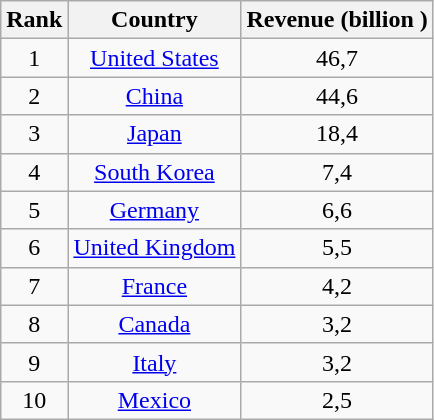<table class="wikitable sortable" style="text-align:center">
<tr>
<th>Rank</th>
<th>Country</th>
<th>Revenue (billion )</th>
</tr>
<tr>
<td>1</td>
<td><a href='#'>United States</a></td>
<td>46,7</td>
</tr>
<tr>
<td>2</td>
<td><a href='#'>China</a></td>
<td>44,6</td>
</tr>
<tr>
<td>3</td>
<td><a href='#'>Japan</a></td>
<td>18,4</td>
</tr>
<tr>
<td>4</td>
<td><a href='#'>South Korea</a></td>
<td>7,4</td>
</tr>
<tr>
<td>5</td>
<td><a href='#'>Germany</a></td>
<td>6,6</td>
</tr>
<tr>
<td>6</td>
<td><a href='#'>United Kingdom</a></td>
<td>5,5</td>
</tr>
<tr>
<td>7</td>
<td><a href='#'>France</a></td>
<td>4,2</td>
</tr>
<tr>
<td>8</td>
<td><a href='#'>Canada</a></td>
<td>3,2</td>
</tr>
<tr>
<td>9</td>
<td><a href='#'>Italy</a></td>
<td>3,2</td>
</tr>
<tr>
<td>10</td>
<td><a href='#'>Mexico</a></td>
<td>2,5</td>
</tr>
</table>
